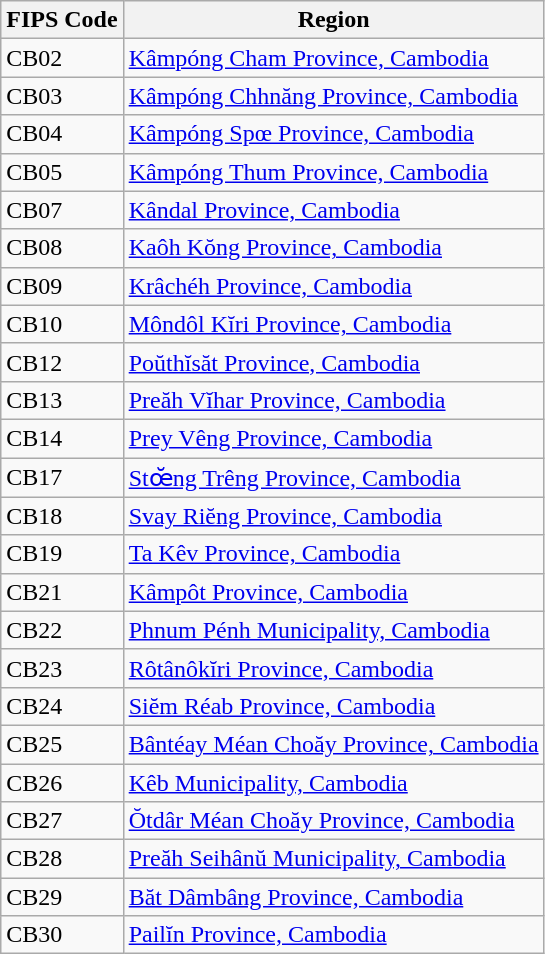<table class="wikitable">
<tr>
<th>FIPS Code</th>
<th>Region</th>
</tr>
<tr>
<td>CB02</td>
<td><a href='#'>Kâmpóng Cham Province, Cambodia</a></td>
</tr>
<tr>
<td>CB03</td>
<td><a href='#'>Kâmpóng Chhnăng Province, Cambodia</a></td>
</tr>
<tr>
<td>CB04</td>
<td><a href='#'>Kâmpóng Spœ Province, Cambodia</a></td>
</tr>
<tr>
<td>CB05</td>
<td><a href='#'>Kâmpóng Thum Province, Cambodia</a></td>
</tr>
<tr>
<td>CB07</td>
<td><a href='#'>Kândal Province, Cambodia</a></td>
</tr>
<tr>
<td>CB08</td>
<td><a href='#'>Kaôh Kŏng Province, Cambodia</a></td>
</tr>
<tr>
<td>CB09</td>
<td><a href='#'>Krâchéh Province, Cambodia</a></td>
</tr>
<tr>
<td>CB10</td>
<td><a href='#'>Môndôl Kĭri Province, Cambodia</a></td>
</tr>
<tr>
<td>CB12</td>
<td><a href='#'>Poŭthĭsăt Province, Cambodia</a></td>
</tr>
<tr>
<td>CB13</td>
<td><a href='#'>Preăh Vĭhar Province, Cambodia</a></td>
</tr>
<tr>
<td>CB14</td>
<td><a href='#'>Prey Vêng Province, Cambodia</a></td>
</tr>
<tr>
<td>CB17</td>
<td><a href='#'>Stœ̆ng Trêng Province, Cambodia</a></td>
</tr>
<tr>
<td>CB18</td>
<td><a href='#'>Svay Riĕng Province, Cambodia</a></td>
</tr>
<tr>
<td>CB19</td>
<td><a href='#'>Ta Kêv Province, Cambodia</a></td>
</tr>
<tr>
<td>CB21</td>
<td><a href='#'>Kâmpôt Province, Cambodia</a></td>
</tr>
<tr>
<td>CB22</td>
<td><a href='#'>Phnum Pénh Municipality, Cambodia</a></td>
</tr>
<tr>
<td>CB23</td>
<td><a href='#'>Rôtânôkĭri Province, Cambodia</a></td>
</tr>
<tr>
<td>CB24</td>
<td><a href='#'>Siĕm Réab Province, Cambodia</a></td>
</tr>
<tr>
<td>CB25</td>
<td><a href='#'>Bântéay Méan Choăy Province, Cambodia</a></td>
</tr>
<tr>
<td>CB26</td>
<td><a href='#'>Kêb Municipality, Cambodia</a></td>
</tr>
<tr>
<td>CB27</td>
<td><a href='#'>Ŏtdâr Méan Choăy Province, Cambodia</a></td>
</tr>
<tr>
<td>CB28</td>
<td><a href='#'>Preăh Seihânŭ Municipality, Cambodia</a></td>
</tr>
<tr>
<td>CB29</td>
<td><a href='#'>Băt Dâmbâng Province, Cambodia</a></td>
</tr>
<tr>
<td>CB30</td>
<td><a href='#'>Pailĭn Province, Cambodia</a></td>
</tr>
</table>
